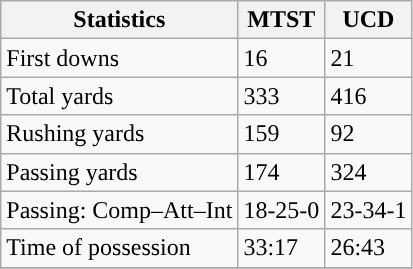<table class="wikitable" style="float: left;">
<tr>
<th>Statistics</th>
<th>MTST</th>
<th>UCD</th>
</tr>
<tr>
<td>First downs</td>
<td>16</td>
<td>21</td>
</tr>
<tr>
<td>Total yards</td>
<td>333</td>
<td>416</td>
</tr>
<tr>
<td>Rushing yards</td>
<td>159</td>
<td>92</td>
</tr>
<tr>
<td>Passing yards</td>
<td>174</td>
<td>324</td>
</tr>
<tr>
<td>Passing: Comp–Att–Int</td>
<td>18-25-0</td>
<td>23-34-1</td>
</tr>
<tr>
<td>Time of possession</td>
<td>33:17</td>
<td>26:43</td>
</tr>
<tr>
</tr>
</table>
